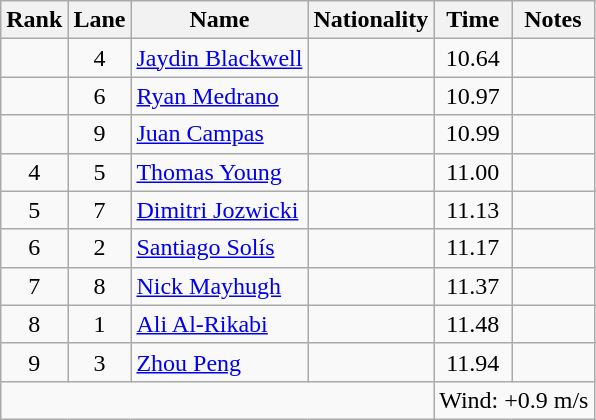<table class="wikitable sortable" style="text-align:center">
<tr>
<th>Rank</th>
<th>Lane</th>
<th>Name</th>
<th>Nationality</th>
<th>Time</th>
<th>Notes</th>
</tr>
<tr>
<td></td>
<td>4</td>
<td align="left"><a href='#'>Jaydin Blackwell</a></td>
<td align="left"></td>
<td>10.64</td>
<td><strong></strong></td>
</tr>
<tr>
<td></td>
<td>6</td>
<td align="left"><a href='#'>Ryan Medrano</a></td>
<td align="left"></td>
<td>10.97</td>
<td></td>
</tr>
<tr>
<td></td>
<td>9</td>
<td align="left"><a href='#'>Juan Campas</a></td>
<td align="left"></td>
<td>10.99</td>
<td></td>
</tr>
<tr>
<td>4</td>
<td>5</td>
<td align="left"><a href='#'>Thomas Young</a></td>
<td align="left"></td>
<td>11.00</td>
<td></td>
</tr>
<tr>
<td>5</td>
<td>7</td>
<td align="left"><a href='#'>Dimitri Jozwicki</a></td>
<td align="left"></td>
<td>11.13</td>
<td></td>
</tr>
<tr>
<td>6</td>
<td>2</td>
<td align="left"><a href='#'>Santiago Solís</a></td>
<td align="left"></td>
<td>11.17</td>
<td></td>
</tr>
<tr>
<td>7</td>
<td>8</td>
<td align="left"><a href='#'>Nick Mayhugh</a></td>
<td align="left"></td>
<td>11.37</td>
<td></td>
</tr>
<tr>
<td>8</td>
<td>1</td>
<td align="left"><a href='#'>Ali Al-Rikabi</a></td>
<td align="left"></td>
<td>11.48</td>
<td></td>
</tr>
<tr>
<td>9</td>
<td>3</td>
<td align="left"><a href='#'>Zhou Peng</a></td>
<td align="left"></td>
<td>11.94</td>
<td></td>
</tr>
<tr class="sortbottom">
<td colspan="4"></td>
<td colspan="2" style="text-align:left;">Wind: +0.9 m/s</td>
</tr>
</table>
